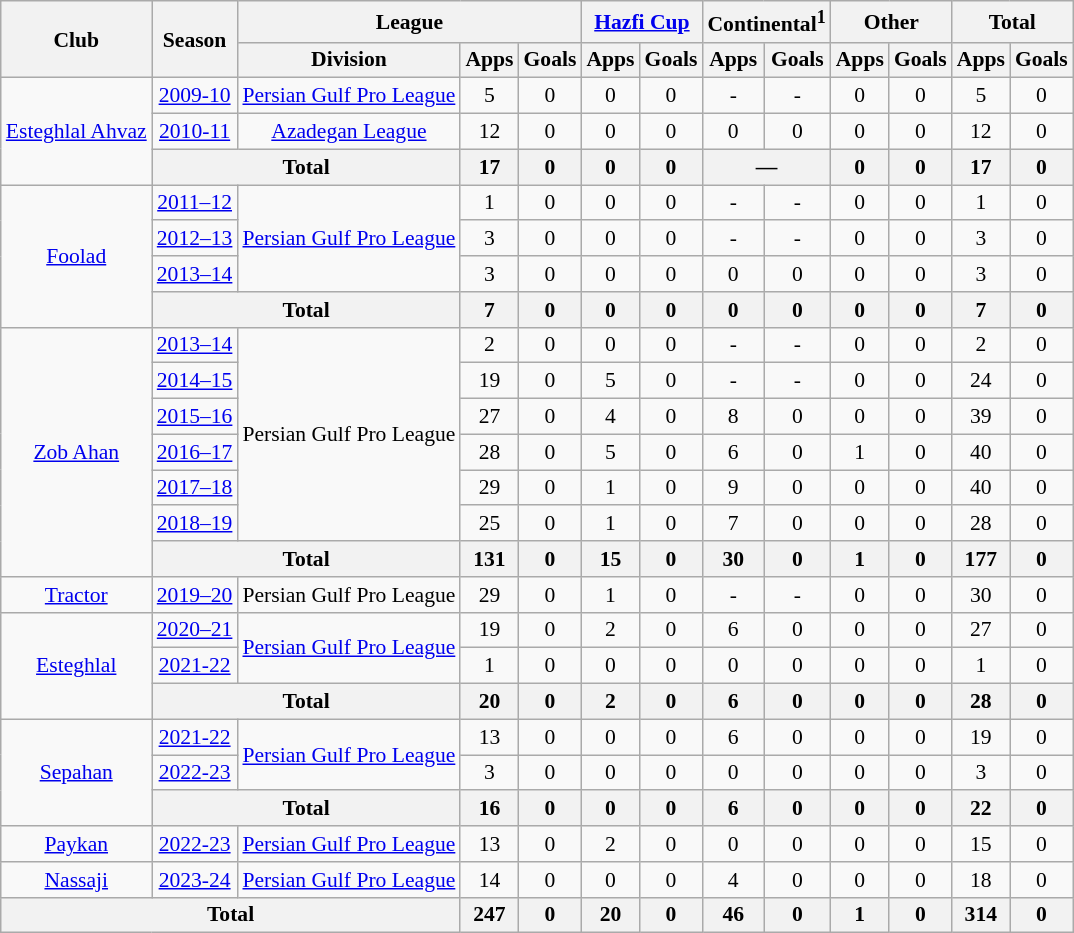<table class="wikitable" style="font-size:90%; text-align:center;">
<tr>
<th rowspan="2">Club</th>
<th rowspan="2">Season</th>
<th colspan="3">League</th>
<th colspan="2"><a href='#'>Hazfi Cup</a></th>
<th colspan="2">Continental<sup>1</sup></th>
<th colspan=2>Other</th>
<th colspan="2">Total</th>
</tr>
<tr>
<th>Division</th>
<th>Apps</th>
<th>Goals</th>
<th>Apps</th>
<th>Goals</th>
<th>Apps</th>
<th>Goals</th>
<th>Apps</th>
<th>Goals</th>
<th>Apps</th>
<th>Goals</th>
</tr>
<tr>
<td rowspan="3"><a href='#'>Esteghlal Ahvaz</a></td>
<td><a href='#'>2009-10</a></td>
<td><a href='#'>Persian Gulf Pro League</a></td>
<td>5</td>
<td>0</td>
<td>0</td>
<td>0</td>
<td>-</td>
<td>-</td>
<td>0</td>
<td>0</td>
<td>5</td>
<td>0</td>
</tr>
<tr>
<td><a href='#'>2010-11</a></td>
<td><a href='#'>Azadegan League</a></td>
<td>12</td>
<td>0</td>
<td>0</td>
<td>0</td>
<td>0</td>
<td>0</td>
<td>0</td>
<td>0</td>
<td>12</td>
<td>0</td>
</tr>
<tr>
<th colspan="2">Total</th>
<th>17</th>
<th>0</th>
<th>0</th>
<th>0</th>
<th colspan="2">—</th>
<th>0</th>
<th>0</th>
<th>17</th>
<th>0</th>
</tr>
<tr>
<td rowspan="4"><a href='#'>Foolad</a></td>
<td><a href='#'>2011–12</a></td>
<td rowspan="3"><a href='#'>Persian Gulf Pro League</a></td>
<td>1</td>
<td>0</td>
<td>0</td>
<td>0</td>
<td>-</td>
<td>-</td>
<td>0</td>
<td>0</td>
<td>1</td>
<td>0</td>
</tr>
<tr>
<td><a href='#'>2012–13</a></td>
<td>3</td>
<td>0</td>
<td>0</td>
<td>0</td>
<td>-</td>
<td>-</td>
<td>0</td>
<td>0</td>
<td>3</td>
<td>0</td>
</tr>
<tr>
<td><a href='#'>2013–14</a></td>
<td>3</td>
<td>0</td>
<td>0</td>
<td>0</td>
<td>0</td>
<td>0</td>
<td>0</td>
<td>0</td>
<td>3</td>
<td>0</td>
</tr>
<tr>
<th colspan="2">Total</th>
<th>7</th>
<th>0</th>
<th>0</th>
<th>0</th>
<th>0</th>
<th>0</th>
<th>0</th>
<th>0</th>
<th>7</th>
<th>0</th>
</tr>
<tr>
<td rowspan="7"><a href='#'>Zob Ahan</a></td>
<td><a href='#'>2013–14</a></td>
<td rowspan="6">Persian Gulf Pro League</td>
<td>2</td>
<td>0</td>
<td>0</td>
<td>0</td>
<td>-</td>
<td>-</td>
<td>0</td>
<td>0</td>
<td>2</td>
<td>0</td>
</tr>
<tr>
<td><a href='#'>2014–15</a></td>
<td>19</td>
<td>0</td>
<td>5</td>
<td>0</td>
<td>-</td>
<td>-</td>
<td>0</td>
<td>0</td>
<td>24</td>
<td>0</td>
</tr>
<tr>
<td><a href='#'>2015–16</a></td>
<td>27</td>
<td>0</td>
<td>4</td>
<td>0</td>
<td>8</td>
<td>0</td>
<td>0</td>
<td>0</td>
<td>39</td>
<td>0</td>
</tr>
<tr>
<td><a href='#'>2016–17</a></td>
<td>28</td>
<td>0</td>
<td>5</td>
<td>0</td>
<td>6</td>
<td>0</td>
<td>1</td>
<td>0</td>
<td>40</td>
<td>0</td>
</tr>
<tr>
<td><a href='#'>2017–18</a></td>
<td>29</td>
<td>0</td>
<td>1</td>
<td>0</td>
<td>9</td>
<td>0</td>
<td>0</td>
<td>0</td>
<td>40</td>
<td>0</td>
</tr>
<tr>
<td><a href='#'>2018–19</a></td>
<td>25</td>
<td>0</td>
<td>1</td>
<td>0</td>
<td>7</td>
<td>0</td>
<td>0</td>
<td>0</td>
<td>28</td>
<td>0</td>
</tr>
<tr>
<th colspan="2">Total</th>
<th>131</th>
<th>0</th>
<th>15</th>
<th>0</th>
<th>30</th>
<th>0</th>
<th>1</th>
<th>0</th>
<th>177</th>
<th>0</th>
</tr>
<tr>
<td rowspan="1"><a href='#'>Tractor</a></td>
<td><a href='#'>2019–20</a></td>
<td rowspan="1">Persian Gulf Pro League</td>
<td>29</td>
<td>0</td>
<td>1</td>
<td>0</td>
<td>-</td>
<td>-</td>
<td>0</td>
<td>0</td>
<td>30</td>
<td>0</td>
</tr>
<tr>
<td rowspan="3"><a href='#'>Esteghlal</a></td>
<td><a href='#'>2020–21</a></td>
<td rowspan="2"><a href='#'>Persian Gulf Pro League</a></td>
<td>19</td>
<td>0</td>
<td>2</td>
<td>0</td>
<td>6</td>
<td>0</td>
<td>0</td>
<td>0</td>
<td>27</td>
<td>0</td>
</tr>
<tr>
<td><a href='#'>2021-22</a></td>
<td>1</td>
<td>0</td>
<td>0</td>
<td>0</td>
<td>0</td>
<td>0</td>
<td>0</td>
<td>0</td>
<td>1</td>
<td>0</td>
</tr>
<tr>
<th colspan=2>Total</th>
<th>20</th>
<th>0</th>
<th>2</th>
<th>0</th>
<th>6</th>
<th>0</th>
<th>0</th>
<th>0</th>
<th>28</th>
<th>0</th>
</tr>
<tr>
<td rowspan="3"><a href='#'>Sepahan</a></td>
<td><a href='#'>2021-22</a></td>
<td rowspan="2"><a href='#'>Persian Gulf Pro League</a></td>
<td>13</td>
<td>0</td>
<td>0</td>
<td>0</td>
<td>6</td>
<td>0</td>
<td>0</td>
<td>0</td>
<td>19</td>
<td>0</td>
</tr>
<tr>
<td><a href='#'>2022-23</a></td>
<td>3</td>
<td>0</td>
<td>0</td>
<td>0</td>
<td>0</td>
<td>0</td>
<td>0</td>
<td>0</td>
<td>3</td>
<td>0</td>
</tr>
<tr>
<th colspan=2>Total</th>
<th>16</th>
<th>0</th>
<th>0</th>
<th>0</th>
<th>6</th>
<th>0</th>
<th>0</th>
<th>0</th>
<th>22</th>
<th>0</th>
</tr>
<tr>
<td><a href='#'>Paykan</a></td>
<td><a href='#'>2022-23</a></td>
<td><a href='#'>Persian Gulf Pro League</a></td>
<td>13</td>
<td>0</td>
<td>2</td>
<td>0</td>
<td>0</td>
<td>0</td>
<td>0</td>
<td>0</td>
<td>15</td>
<td>0</td>
</tr>
<tr>
<td><a href='#'>Nassaji</a></td>
<td><a href='#'>2023-24</a></td>
<td><a href='#'>Persian Gulf Pro League</a></td>
<td>14</td>
<td>0</td>
<td>0</td>
<td>0</td>
<td>4</td>
<td>0</td>
<td>0</td>
<td>0</td>
<td>18</td>
<td>0</td>
</tr>
<tr>
<th colspan="3">Total</th>
<th>247</th>
<th>0</th>
<th>20</th>
<th>0</th>
<th>46</th>
<th>0</th>
<th>1</th>
<th>0</th>
<th>314</th>
<th>0</th>
</tr>
</table>
